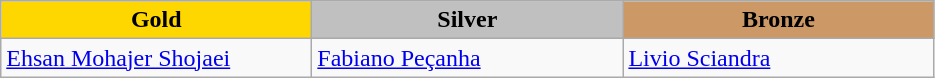<table class="wikitable" style="text-align:left">
<tr align="center">
<td width=200 bgcolor=gold><strong>Gold</strong></td>
<td width=200 bgcolor=silver><strong>Silver</strong></td>
<td width=200 bgcolor=CC9966><strong>Bronze</strong></td>
</tr>
<tr>
<td><a href='#'>Ehsan Mohajer Shojaei</a><br><em></em></td>
<td><a href='#'>Fabiano Peçanha</a><br><em></em></td>
<td><a href='#'>Livio Sciandra</a><br><em></em></td>
</tr>
</table>
